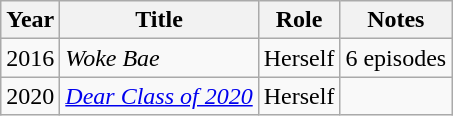<table class="wikitable sortable">
<tr>
<th>Year</th>
<th>Title</th>
<th>Role</th>
<th class="unsortable">Notes</th>
</tr>
<tr>
<td>2016</td>
<td><em>Woke Bae</em></td>
<td>Herself</td>
<td>6 episodes</td>
</tr>
<tr>
<td>2020</td>
<td><em><a href='#'>Dear Class of 2020</a></em></td>
<td>Herself</td>
<td></td>
</tr>
</table>
